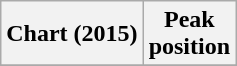<table class="wikitable plainrowheaders" style="text-align:center">
<tr>
<th scope="col">Chart (2015)</th>
<th scope="col">Peak<br>position</th>
</tr>
<tr>
</tr>
</table>
